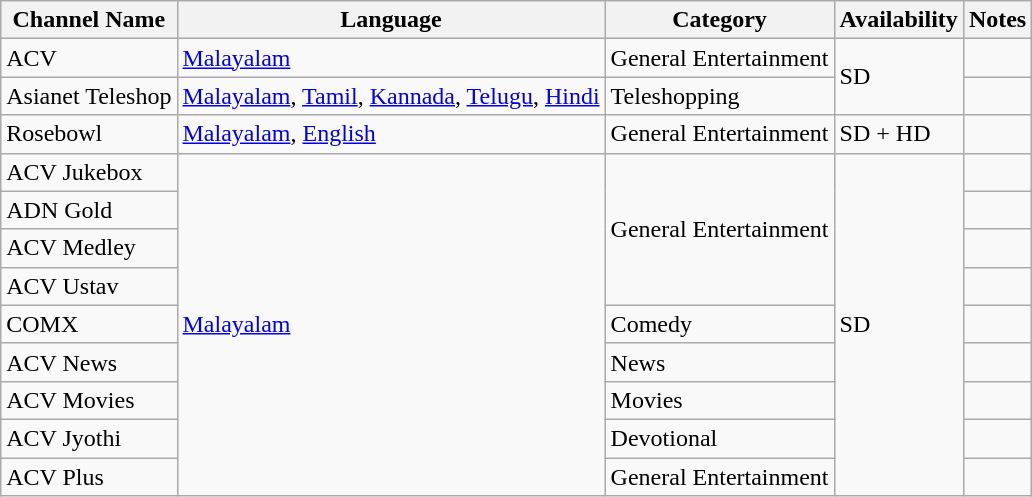<table class="wikitable">
<tr>
<th>Channel Name</th>
<th>Language</th>
<th>Category</th>
<th>Availability</th>
<th>Notes</th>
</tr>
<tr>
<td>ACV</td>
<td><a href='#'>Malayalam</a></td>
<td>General Entertainment</td>
<td rowspan="2">SD</td>
<td></td>
</tr>
<tr>
<td>Asianet Teleshop</td>
<td><a href='#'>Malayalam</a>, <a href='#'>Tamil</a>, <a href='#'>Kannada</a>, <a href='#'>Telugu</a>, <a href='#'>Hindi</a></td>
<td>Teleshopping</td>
<td></td>
</tr>
<tr>
<td>Rosebowl</td>
<td><a href='#'>Malayalam</a>, <a href='#'>English</a></td>
<td>General Entertainment</td>
<td>SD + HD</td>
<td></td>
</tr>
<tr>
<td>ACV Jukebox</td>
<td rowspan="9"><a href='#'>Malayalam</a></td>
<td rowspan="4">General Entertainment</td>
<td rowspan="9">SD</td>
<td></td>
</tr>
<tr>
<td>ADN Gold</td>
<td></td>
</tr>
<tr>
<td>ACV Medley</td>
<td></td>
</tr>
<tr>
<td>ACV Ustav</td>
<td></td>
</tr>
<tr>
<td>COMX</td>
<td>Comedy</td>
<td></td>
</tr>
<tr>
<td>ACV News</td>
<td>News</td>
<td></td>
</tr>
<tr>
<td>ACV Movies</td>
<td>Movies</td>
<td></td>
</tr>
<tr>
<td>ACV Jyothi</td>
<td>Devotional</td>
<td></td>
</tr>
<tr>
<td>ACV Plus</td>
<td>General Entertainment</td>
<td></td>
</tr>
</table>
